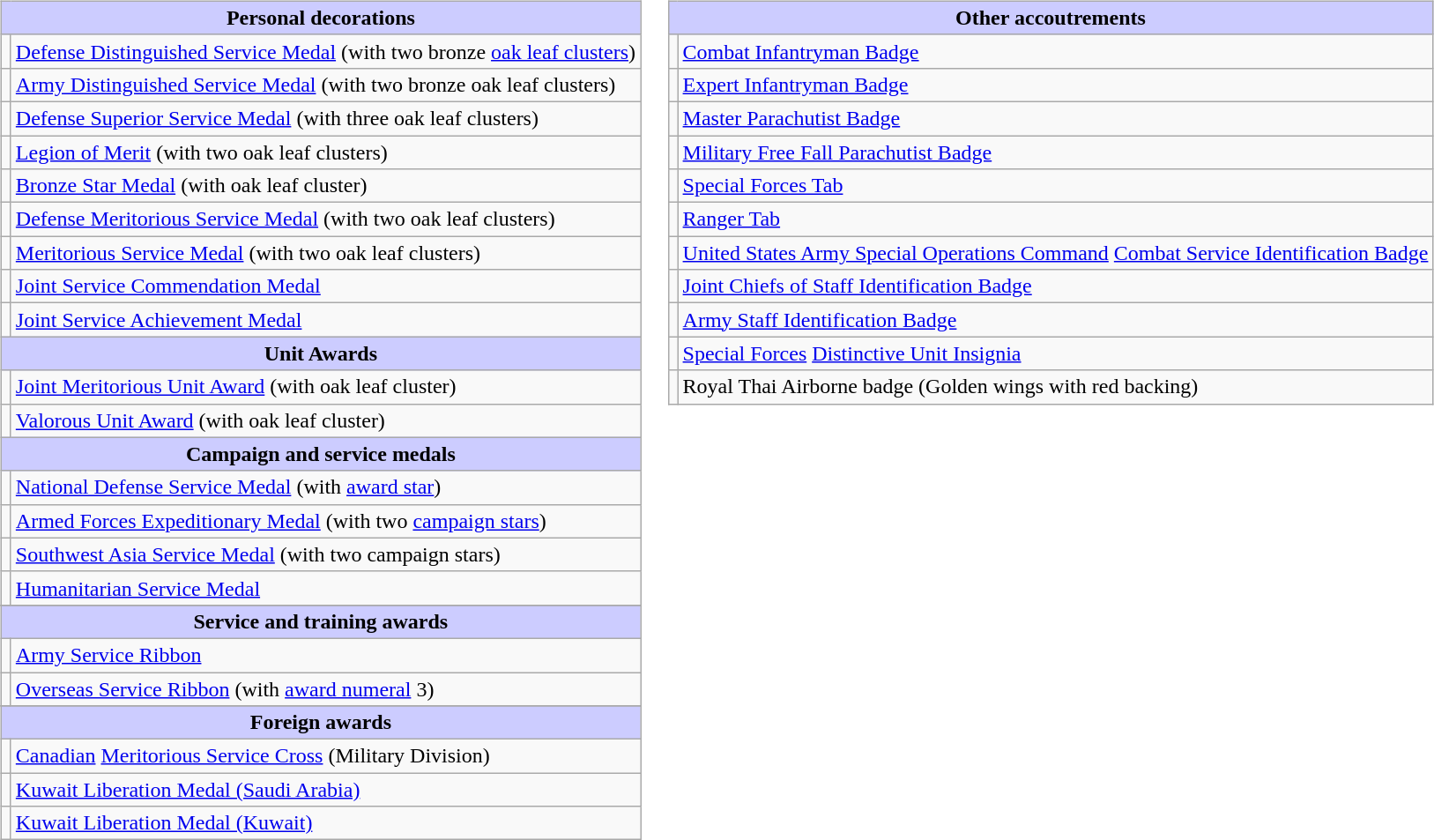<table style="width=100%;">
<tr>
<td valign="top"><br><table class="wikitable">
<tr style="background:#ccf; text-align:center;">
<td colspan=2><strong>Personal decorations</strong></td>
</tr>
<tr>
<td></td>
<td><a href='#'>Defense Distinguished Service Medal</a> (with two bronze <a href='#'>oak leaf clusters</a>)</td>
</tr>
<tr>
<td></td>
<td><a href='#'>Army Distinguished Service Medal</a> (with two bronze oak leaf clusters)</td>
</tr>
<tr>
<td></td>
<td><a href='#'>Defense Superior Service Medal</a> (with three oak leaf clusters)</td>
</tr>
<tr>
<td></td>
<td><a href='#'>Legion of Merit</a> (with two oak leaf clusters)</td>
</tr>
<tr>
<td></td>
<td><a href='#'>Bronze Star Medal</a> (with oak leaf cluster)</td>
</tr>
<tr>
<td></td>
<td><a href='#'>Defense Meritorious Service Medal</a> (with two oak leaf clusters)</td>
</tr>
<tr>
<td></td>
<td><a href='#'>Meritorious Service Medal</a> (with two oak leaf clusters)</td>
</tr>
<tr>
<td></td>
<td><a href='#'>Joint Service Commendation Medal</a></td>
</tr>
<tr>
<td></td>
<td><a href='#'>Joint Service Achievement Medal</a></td>
</tr>
<tr style="background:#ccf; text-align:center;">
<td colspan=2><strong>Unit Awards</strong></td>
</tr>
<tr>
<td></td>
<td><a href='#'>Joint Meritorious Unit Award</a> (with oak leaf cluster)</td>
</tr>
<tr>
<td></td>
<td><a href='#'>Valorous Unit Award</a> (with oak leaf cluster)</td>
</tr>
<tr style="background:#ccf; text-align:center;">
<td colspan=2><strong>Campaign and service medals</strong></td>
</tr>
<tr>
<td></td>
<td><a href='#'>National Defense Service Medal</a> (with <a href='#'>award star</a>)</td>
</tr>
<tr>
<td></td>
<td><a href='#'>Armed Forces Expeditionary Medal</a> (with two <a href='#'>campaign stars</a>)</td>
</tr>
<tr>
<td></td>
<td><a href='#'>Southwest Asia Service Medal</a> (with two campaign stars)</td>
</tr>
<tr>
<td></td>
<td><a href='#'>Humanitarian Service Medal</a></td>
</tr>
<tr>
</tr>
<tr style="background:#ccf; text-align:center;">
<td colspan=2><strong>Service and training awards</strong></td>
</tr>
<tr>
<td></td>
<td><a href='#'>Army Service Ribbon</a></td>
</tr>
<tr>
<td><span></span></td>
<td><a href='#'>Overseas Service Ribbon</a> (with <a href='#'>award numeral</a> 3)</td>
</tr>
<tr>
</tr>
<tr style="background:#ccf; text-align:center;">
<td colspan=2><strong>Foreign awards</strong></td>
</tr>
<tr>
<td></td>
<td><a href='#'>Canadian</a> <a href='#'>Meritorious Service Cross</a> (Military Division)</td>
</tr>
<tr>
<td></td>
<td><a href='#'>Kuwait Liberation Medal (Saudi Arabia)</a></td>
</tr>
<tr>
<td></td>
<td><a href='#'>Kuwait Liberation Medal (Kuwait)</a></td>
</tr>
</table>
</td>
<td valign="top"><br><table class="wikitable">
<tr style="background:#ccf; text-align:center;">
<td colspan=2><strong>Other accoutrements</strong></td>
</tr>
<tr>
<td></td>
<td><a href='#'>Combat Infantryman Badge</a></td>
</tr>
<tr>
<td></td>
<td><a href='#'>Expert Infantryman Badge</a></td>
</tr>
<tr>
<td></td>
<td><a href='#'>Master Parachutist Badge</a></td>
</tr>
<tr>
<td></td>
<td><a href='#'>Military Free Fall Parachutist Badge</a></td>
</tr>
<tr>
<td></td>
<td><a href='#'>Special Forces Tab</a></td>
</tr>
<tr>
<td></td>
<td><a href='#'>Ranger Tab</a></td>
</tr>
<tr>
<td></td>
<td><a href='#'>United States Army Special Operations Command</a> <a href='#'>Combat Service Identification Badge</a></td>
</tr>
<tr>
<td></td>
<td><a href='#'>Joint Chiefs of Staff Identification Badge</a></td>
</tr>
<tr>
<td></td>
<td><a href='#'>Army Staff Identification Badge</a></td>
</tr>
<tr>
<td></td>
<td><a href='#'>Special Forces</a> <a href='#'>Distinctive Unit Insignia</a></td>
</tr>
<tr>
<td></td>
<td>Royal Thai Airborne badge (Golden wings with red backing)</td>
</tr>
</table>
</td>
</tr>
</table>
